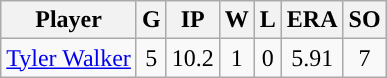<table class="wikitable sortable">
<tr>
<th>Player</th>
<th>G</th>
<th>IP</th>
<th>W</th>
<th>L</th>
<th>ERA</th>
<th>SO</th>
</tr>
<tr align=center>
<td><a href='#'>Tyler Walker</a></td>
<td>5</td>
<td>10.2</td>
<td>1</td>
<td>0</td>
<td>5.91</td>
<td>7</td>
</tr>
</table>
